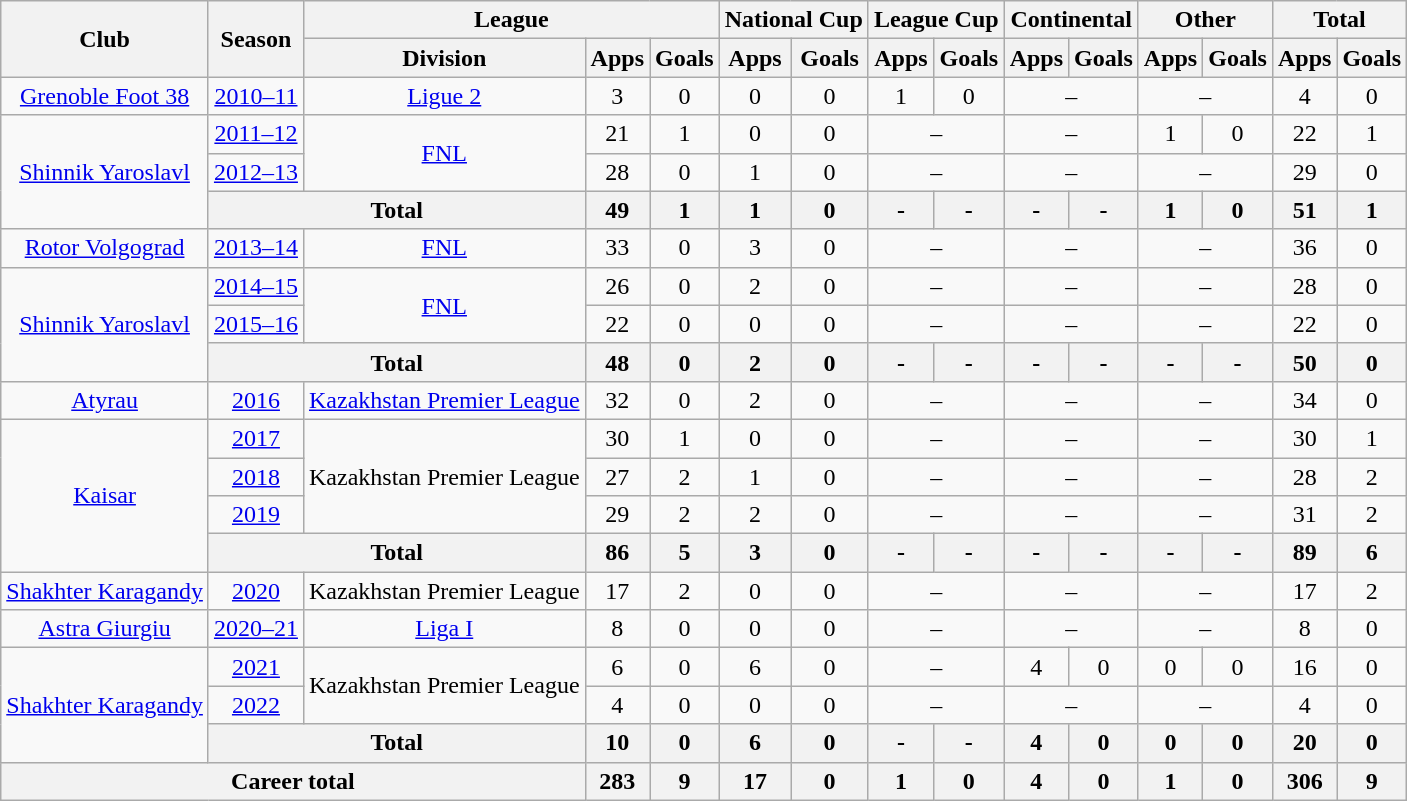<table class="wikitable" style="text-align: center;">
<tr>
<th rowspan="2">Club</th>
<th rowspan="2">Season</th>
<th colspan="3">League</th>
<th colspan="2">National Cup</th>
<th colspan="2">League Cup</th>
<th colspan="2">Continental</th>
<th colspan="2">Other</th>
<th colspan="2">Total</th>
</tr>
<tr>
<th>Division</th>
<th>Apps</th>
<th>Goals</th>
<th>Apps</th>
<th>Goals</th>
<th>Apps</th>
<th>Goals</th>
<th>Apps</th>
<th>Goals</th>
<th>Apps</th>
<th>Goals</th>
<th>Apps</th>
<th>Goals</th>
</tr>
<tr>
<td valign="center"><a href='#'>Grenoble Foot 38</a></td>
<td><a href='#'>2010–11</a></td>
<td><a href='#'>Ligue 2</a></td>
<td>3</td>
<td>0</td>
<td>0</td>
<td>0</td>
<td>1</td>
<td>0</td>
<td colspan="2">–</td>
<td colspan="2">–</td>
<td>4</td>
<td>0</td>
</tr>
<tr>
<td rowspan="3" valign="center"><a href='#'>Shinnik Yaroslavl</a></td>
<td><a href='#'>2011–12</a></td>
<td rowspan="2" valign="center"><a href='#'>FNL</a></td>
<td>21</td>
<td>1</td>
<td>0</td>
<td>0</td>
<td colspan="2">–</td>
<td colspan="2">–</td>
<td>1</td>
<td>0</td>
<td>22</td>
<td>1</td>
</tr>
<tr>
<td><a href='#'>2012–13</a></td>
<td>28</td>
<td>0</td>
<td>1</td>
<td>0</td>
<td colspan="2">–</td>
<td colspan="2">–</td>
<td colspan="2">–</td>
<td>29</td>
<td>0</td>
</tr>
<tr>
<th colspan="2">Total</th>
<th>49</th>
<th>1</th>
<th>1</th>
<th>0</th>
<th>-</th>
<th>-</th>
<th>-</th>
<th>-</th>
<th>1</th>
<th>0</th>
<th>51</th>
<th>1</th>
</tr>
<tr>
<td valign="center"><a href='#'>Rotor Volgograd</a></td>
<td><a href='#'>2013–14</a></td>
<td><a href='#'>FNL</a></td>
<td>33</td>
<td>0</td>
<td>3</td>
<td>0</td>
<td colspan="2">–</td>
<td colspan="2">–</td>
<td colspan="2">–</td>
<td>36</td>
<td>0</td>
</tr>
<tr>
<td rowspan="3" valign="center"><a href='#'>Shinnik Yaroslavl</a></td>
<td><a href='#'>2014–15</a></td>
<td rowspan="2" valign="center"><a href='#'>FNL</a></td>
<td>26</td>
<td>0</td>
<td>2</td>
<td>0</td>
<td colspan="2">–</td>
<td colspan="2">–</td>
<td colspan="2">–</td>
<td>28</td>
<td>0</td>
</tr>
<tr>
<td><a href='#'>2015–16</a></td>
<td>22</td>
<td>0</td>
<td>0</td>
<td>0</td>
<td colspan="2">–</td>
<td colspan="2">–</td>
<td colspan="2">–</td>
<td>22</td>
<td>0</td>
</tr>
<tr>
<th colspan="2">Total</th>
<th>48</th>
<th>0</th>
<th>2</th>
<th>0</th>
<th>-</th>
<th>-</th>
<th>-</th>
<th>-</th>
<th>-</th>
<th>-</th>
<th>50</th>
<th>0</th>
</tr>
<tr>
<td valign="center"><a href='#'>Atyrau</a></td>
<td><a href='#'>2016</a></td>
<td><a href='#'>Kazakhstan Premier League</a></td>
<td>32</td>
<td>0</td>
<td>2</td>
<td>0</td>
<td colspan="2">–</td>
<td colspan="2">–</td>
<td colspan="2">–</td>
<td>34</td>
<td>0</td>
</tr>
<tr>
<td rowspan="4" valign="center"><a href='#'>Kaisar</a></td>
<td><a href='#'>2017</a></td>
<td rowspan="3" valign="center">Kazakhstan Premier League</td>
<td>30</td>
<td>1</td>
<td>0</td>
<td>0</td>
<td colspan="2">–</td>
<td colspan="2">–</td>
<td colspan="2">–</td>
<td>30</td>
<td>1</td>
</tr>
<tr>
<td><a href='#'>2018</a></td>
<td>27</td>
<td>2</td>
<td>1</td>
<td>0</td>
<td colspan="2">–</td>
<td colspan="2">–</td>
<td colspan="2">–</td>
<td>28</td>
<td>2</td>
</tr>
<tr>
<td><a href='#'>2019</a></td>
<td>29</td>
<td>2</td>
<td>2</td>
<td>0</td>
<td colspan="2">–</td>
<td colspan="2">–</td>
<td colspan="2">–</td>
<td>31</td>
<td>2</td>
</tr>
<tr>
<th colspan="2">Total</th>
<th>86</th>
<th>5</th>
<th>3</th>
<th>0</th>
<th>-</th>
<th>-</th>
<th>-</th>
<th>-</th>
<th>-</th>
<th>-</th>
<th>89</th>
<th>6</th>
</tr>
<tr>
<td valign="center"><a href='#'>Shakhter Karagandy</a></td>
<td><a href='#'>2020</a></td>
<td>Kazakhstan Premier League</td>
<td>17</td>
<td>2</td>
<td>0</td>
<td>0</td>
<td colspan="2">–</td>
<td colspan="2">–</td>
<td colspan="2">–</td>
<td>17</td>
<td>2</td>
</tr>
<tr>
<td valign="center"><a href='#'>Astra Giurgiu</a></td>
<td><a href='#'>2020–21</a></td>
<td><a href='#'>Liga I</a></td>
<td>8</td>
<td>0</td>
<td>0</td>
<td>0</td>
<td colspan="2">–</td>
<td colspan="2">–</td>
<td colspan="2">–</td>
<td>8</td>
<td>0</td>
</tr>
<tr>
<td rowspan="3" valign="center"><a href='#'>Shakhter Karagandy</a></td>
<td><a href='#'>2021</a></td>
<td rowspan="2" valign="center">Kazakhstan Premier League</td>
<td>6</td>
<td>0</td>
<td>6</td>
<td>0</td>
<td colspan="2">–</td>
<td>4</td>
<td>0</td>
<td>0</td>
<td>0</td>
<td>16</td>
<td>0</td>
</tr>
<tr>
<td><a href='#'>2022</a></td>
<td>4</td>
<td>0</td>
<td>0</td>
<td>0</td>
<td colspan="2">–</td>
<td colspan="2">–</td>
<td colspan="2">–</td>
<td>4</td>
<td>0</td>
</tr>
<tr>
<th colspan="2">Total</th>
<th>10</th>
<th>0</th>
<th>6</th>
<th>0</th>
<th>-</th>
<th>-</th>
<th>4</th>
<th>0</th>
<th>0</th>
<th>0</th>
<th>20</th>
<th>0</th>
</tr>
<tr>
<th colspan="3">Career total</th>
<th>283</th>
<th>9</th>
<th>17</th>
<th>0</th>
<th>1</th>
<th>0</th>
<th>4</th>
<th>0</th>
<th>1</th>
<th>0</th>
<th>306</th>
<th>9</th>
</tr>
</table>
